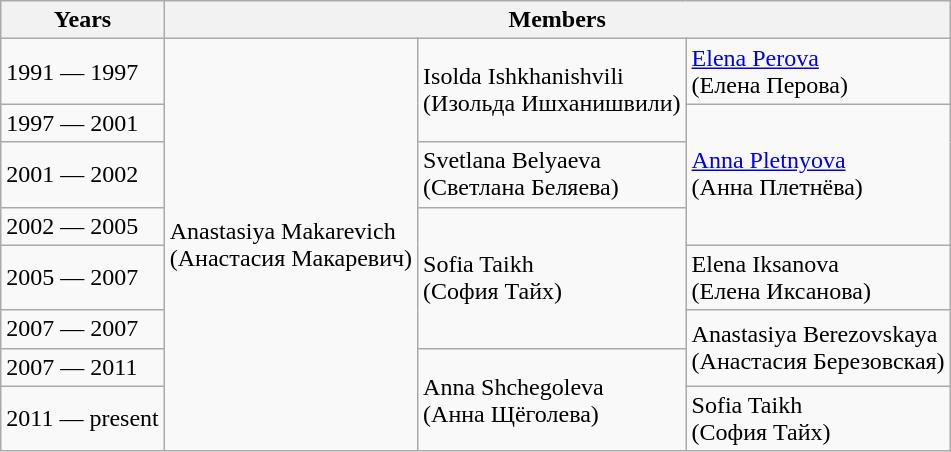<table class="wikitable">
<tr>
<th>Years</th>
<th colspan="3">Members</th>
</tr>
<tr>
<td>1991 — 1997</td>
<td rowspan="8">Anastasiya Makarevich<br>(Анастасия Макаревич)</td>
<td rowspan="2">Isolda Ishkhanishvili<br>(Изольда Ишханишвили)</td>
<td><a href='#'>Elena Perova</a><br>(Елена Перова)</td>
</tr>
<tr>
<td>1997 — 2001</td>
<td rowspan="3"><a href='#'>Anna Pletnyova</a><br>(Анна Плетнёва)</td>
</tr>
<tr>
<td>2001 — 2002</td>
<td>Svetlana Belyaeva<br>(Светлана Беляева)</td>
</tr>
<tr>
<td>2002 — 2005</td>
<td rowspan="3">Sofia Taikh<br>(София Тайх)</td>
</tr>
<tr>
<td>2005 — 2007</td>
<td>Elena Iksanova<br>(Елена Иксанова)</td>
</tr>
<tr>
<td>2007 — 2007</td>
<td rowspan="2">Anastasiya Berezovskaya<br>(Анастасия Березовская)</td>
</tr>
<tr>
<td>2007 — 2011</td>
<td rowspan="2">Anna Shchegoleva<br>(Анна Щёголева)</td>
</tr>
<tr>
<td>2011 — present</td>
<td>Sofia Taikh<br>(София Тайх)</td>
</tr>
</table>
